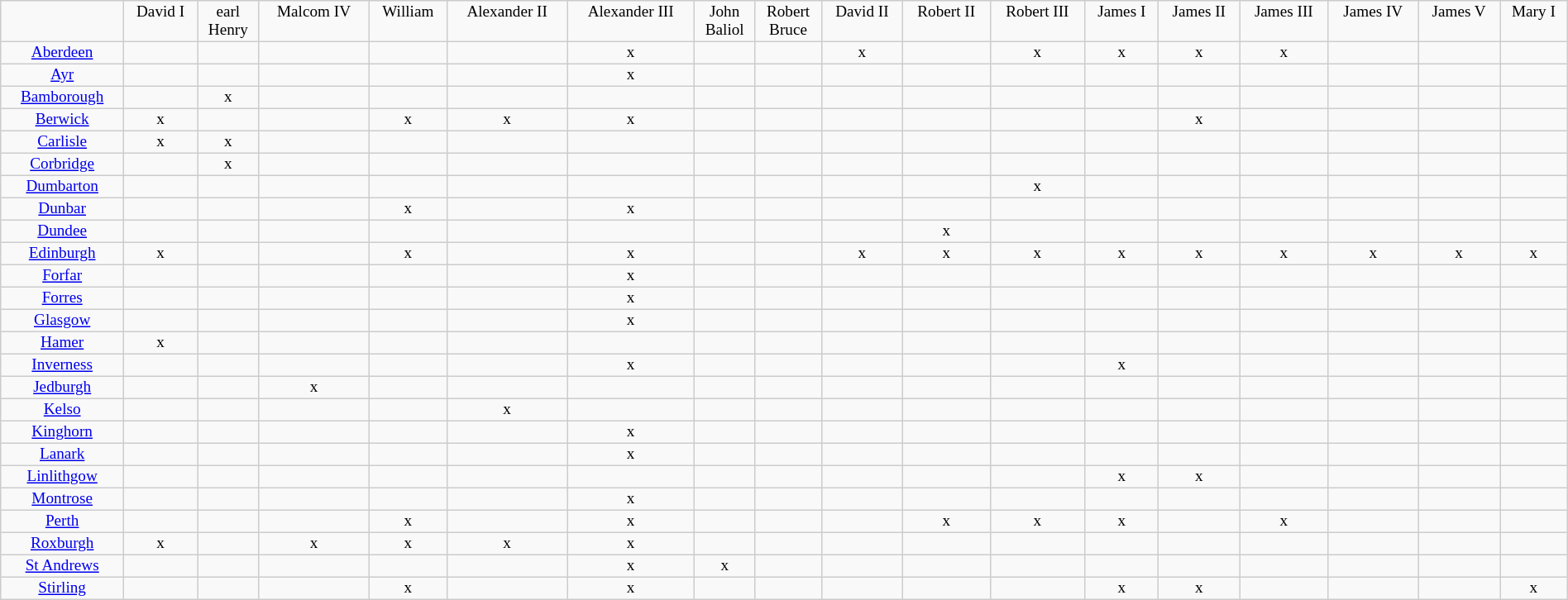<table width= 100% align=center border=1 cellspacing=0 style="border: 1px #cccccc solid; border-collapse: collapse; background: #f9f9f9; margin: 0 position:right; font-size: 80%; vertical-align: top; text-align: center">
<tr style="vertical-align: top; text-align: center">
<td> </td>
<td>David I</td>
<td>earl<br>Henry</td>
<td>Malcom IV</td>
<td>William</td>
<td>Alexander II</td>
<td>Alexander III</td>
<td>John<br>Baliol</td>
<td>Robert<br>Bruce</td>
<td>David II</td>
<td>Robert II</td>
<td>Robert III</td>
<td>James I</td>
<td>James II</td>
<td>James III</td>
<td>James IV</td>
<td>James V</td>
<td>Mary I</td>
</tr>
<tr>
<td><a href='#'>Aberdeen</a></td>
<td></td>
<td></td>
<td></td>
<td></td>
<td></td>
<td>x</td>
<td></td>
<td></td>
<td>x</td>
<td></td>
<td>x</td>
<td>x</td>
<td>x</td>
<td>x</td>
<td></td>
<td></td>
<td></td>
</tr>
<tr>
<td><a href='#'>Ayr</a></td>
<td></td>
<td></td>
<td></td>
<td></td>
<td></td>
<td>x</td>
<td></td>
<td></td>
<td></td>
<td></td>
<td></td>
<td></td>
<td></td>
<td></td>
<td></td>
<td></td>
<td></td>
</tr>
<tr>
<td><a href='#'>Bamborough</a></td>
<td></td>
<td>x</td>
<td></td>
<td></td>
<td></td>
<td></td>
<td></td>
<td></td>
<td></td>
<td></td>
<td></td>
<td></td>
<td></td>
<td></td>
<td></td>
<td></td>
<td></td>
</tr>
<tr>
<td><a href='#'>Berwick</a></td>
<td>x</td>
<td></td>
<td></td>
<td>x</td>
<td>x</td>
<td>x</td>
<td></td>
<td></td>
<td></td>
<td></td>
<td></td>
<td></td>
<td>x</td>
<td></td>
<td></td>
<td></td>
<td></td>
</tr>
<tr>
<td><a href='#'>Carlisle</a></td>
<td>x</td>
<td>x</td>
<td></td>
<td></td>
<td></td>
<td></td>
<td></td>
<td></td>
<td></td>
<td></td>
<td></td>
<td></td>
<td></td>
<td></td>
<td></td>
<td></td>
<td></td>
</tr>
<tr>
<td><a href='#'>Corbridge</a></td>
<td></td>
<td>x</td>
<td></td>
<td></td>
<td></td>
<td></td>
<td></td>
<td></td>
<td></td>
<td></td>
<td></td>
<td></td>
<td></td>
<td></td>
<td></td>
<td></td>
<td></td>
</tr>
<tr>
<td><a href='#'>Dumbarton</a></td>
<td></td>
<td></td>
<td></td>
<td></td>
<td></td>
<td></td>
<td></td>
<td></td>
<td></td>
<td></td>
<td>x</td>
<td></td>
<td></td>
<td></td>
<td></td>
<td></td>
<td></td>
</tr>
<tr>
<td><a href='#'>Dunbar</a></td>
<td></td>
<td></td>
<td></td>
<td>x</td>
<td></td>
<td>x</td>
<td></td>
<td></td>
<td></td>
<td></td>
<td></td>
<td></td>
<td></td>
<td></td>
<td></td>
<td></td>
<td></td>
</tr>
<tr>
<td><a href='#'>Dundee</a></td>
<td></td>
<td></td>
<td></td>
<td></td>
<td></td>
<td></td>
<td></td>
<td></td>
<td></td>
<td>x</td>
<td></td>
<td></td>
<td></td>
<td></td>
<td></td>
<td></td>
<td></td>
</tr>
<tr>
<td><a href='#'>Edinburgh</a></td>
<td>x</td>
<td></td>
<td></td>
<td>x</td>
<td></td>
<td>x</td>
<td></td>
<td></td>
<td>x</td>
<td>x</td>
<td>x</td>
<td>x</td>
<td>x</td>
<td>x</td>
<td>x</td>
<td>x</td>
<td>x</td>
</tr>
<tr>
<td><a href='#'>Forfar</a></td>
<td></td>
<td></td>
<td></td>
<td></td>
<td></td>
<td>x</td>
<td></td>
<td></td>
<td></td>
<td></td>
<td></td>
<td></td>
<td></td>
<td></td>
<td></td>
<td></td>
<td></td>
</tr>
<tr>
<td><a href='#'>Forres</a></td>
<td></td>
<td></td>
<td></td>
<td></td>
<td></td>
<td>x</td>
<td></td>
<td></td>
<td></td>
<td></td>
<td></td>
<td></td>
<td></td>
<td></td>
<td></td>
<td></td>
<td></td>
</tr>
<tr>
<td><a href='#'>Glasgow</a></td>
<td></td>
<td></td>
<td></td>
<td></td>
<td></td>
<td>x</td>
<td></td>
<td></td>
<td></td>
<td></td>
<td></td>
<td></td>
<td></td>
<td></td>
<td></td>
<td></td>
<td></td>
</tr>
<tr>
<td><a href='#'>Hamer</a></td>
<td>x</td>
<td></td>
<td></td>
<td></td>
<td></td>
<td></td>
<td></td>
<td></td>
<td></td>
<td></td>
<td></td>
<td></td>
<td></td>
<td></td>
<td></td>
<td></td>
<td></td>
</tr>
<tr>
<td><a href='#'>Inverness</a></td>
<td></td>
<td></td>
<td></td>
<td></td>
<td></td>
<td>x</td>
<td></td>
<td></td>
<td></td>
<td></td>
<td></td>
<td>x</td>
<td></td>
<td></td>
<td></td>
<td></td>
<td></td>
</tr>
<tr>
<td><a href='#'>Jedburgh</a></td>
<td></td>
<td></td>
<td>x</td>
<td></td>
<td></td>
<td></td>
<td></td>
<td></td>
<td></td>
<td></td>
<td></td>
<td></td>
<td></td>
<td></td>
<td></td>
<td></td>
<td></td>
</tr>
<tr>
<td><a href='#'>Kelso</a></td>
<td></td>
<td></td>
<td></td>
<td></td>
<td>x</td>
<td></td>
<td></td>
<td></td>
<td></td>
<td></td>
<td></td>
<td></td>
<td></td>
<td></td>
<td></td>
<td></td>
<td></td>
</tr>
<tr>
<td><a href='#'>Kinghorn</a></td>
<td></td>
<td></td>
<td></td>
<td></td>
<td></td>
<td>x</td>
<td></td>
<td></td>
<td></td>
<td></td>
<td></td>
<td></td>
<td></td>
<td></td>
<td></td>
<td></td>
<td></td>
</tr>
<tr>
<td><a href='#'>Lanark</a></td>
<td></td>
<td></td>
<td></td>
<td></td>
<td></td>
<td>x</td>
<td></td>
<td></td>
<td></td>
<td></td>
<td></td>
<td></td>
<td></td>
<td></td>
<td></td>
<td></td>
<td></td>
</tr>
<tr>
<td><a href='#'>Linlithgow</a></td>
<td></td>
<td></td>
<td></td>
<td></td>
<td></td>
<td></td>
<td></td>
<td></td>
<td></td>
<td></td>
<td></td>
<td>x</td>
<td>x</td>
<td></td>
<td></td>
<td></td>
<td></td>
</tr>
<tr>
<td><a href='#'>Montrose</a></td>
<td></td>
<td></td>
<td></td>
<td></td>
<td></td>
<td>x</td>
<td></td>
<td></td>
<td></td>
<td></td>
<td></td>
<td></td>
<td></td>
<td></td>
<td></td>
<td></td>
<td></td>
</tr>
<tr>
<td><a href='#'>Perth</a></td>
<td></td>
<td></td>
<td></td>
<td>x</td>
<td></td>
<td>x</td>
<td></td>
<td></td>
<td></td>
<td>x</td>
<td>x</td>
<td>x</td>
<td></td>
<td>x</td>
<td></td>
<td></td>
<td></td>
</tr>
<tr>
<td><a href='#'>Roxburgh</a></td>
<td>x</td>
<td></td>
<td>x</td>
<td>x</td>
<td>x</td>
<td>x</td>
<td></td>
<td></td>
<td></td>
<td></td>
<td></td>
<td></td>
<td></td>
<td></td>
<td></td>
<td></td>
<td></td>
</tr>
<tr>
<td><a href='#'>St Andrews</a></td>
<td></td>
<td></td>
<td></td>
<td></td>
<td></td>
<td>x</td>
<td>x</td>
<td></td>
<td></td>
<td></td>
<td></td>
<td></td>
<td></td>
<td></td>
<td></td>
<td></td>
<td></td>
</tr>
<tr>
<td><a href='#'>Stirling</a></td>
<td></td>
<td></td>
<td></td>
<td>x</td>
<td></td>
<td>x</td>
<td></td>
<td></td>
<td></td>
<td></td>
<td></td>
<td>x</td>
<td>x</td>
<td></td>
<td></td>
<td></td>
<td>x</td>
</tr>
</table>
